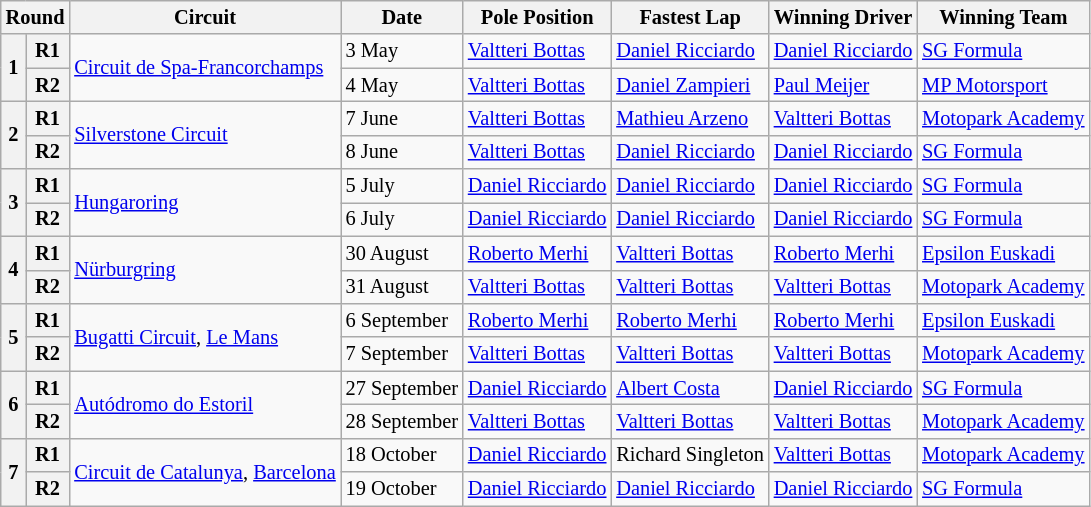<table class="wikitable" style="font-size:85%">
<tr>
<th colspan=2>Round</th>
<th>Circuit</th>
<th>Date</th>
<th>Pole Position</th>
<th>Fastest Lap</th>
<th>Winning Driver</th>
<th>Winning Team</th>
</tr>
<tr>
<th rowspan=2>1</th>
<th>R1</th>
<td rowspan=2> <a href='#'>Circuit de Spa-Francorchamps</a></td>
<td>3 May</td>
<td> <a href='#'>Valtteri Bottas</a></td>
<td> <a href='#'>Daniel Ricciardo</a></td>
<td> <a href='#'>Daniel Ricciardo</a></td>
<td> <a href='#'>SG Formula</a></td>
</tr>
<tr>
<th>R2</th>
<td>4 May</td>
<td> <a href='#'>Valtteri Bottas</a></td>
<td> <a href='#'>Daniel Zampieri</a></td>
<td> <a href='#'>Paul Meijer</a></td>
<td> <a href='#'>MP Motorsport</a></td>
</tr>
<tr>
<th rowspan=2>2</th>
<th>R1</th>
<td rowspan=2> <a href='#'>Silverstone Circuit</a></td>
<td>7 June</td>
<td> <a href='#'>Valtteri Bottas</a></td>
<td> <a href='#'>Mathieu Arzeno</a></td>
<td> <a href='#'>Valtteri Bottas</a></td>
<td> <a href='#'>Motopark Academy</a></td>
</tr>
<tr>
<th>R2</th>
<td>8 June</td>
<td> <a href='#'>Valtteri Bottas</a></td>
<td> <a href='#'>Daniel Ricciardo</a></td>
<td> <a href='#'>Daniel Ricciardo</a></td>
<td> <a href='#'>SG Formula</a></td>
</tr>
<tr>
<th rowspan=2>3</th>
<th>R1</th>
<td rowspan=2> <a href='#'>Hungaroring</a></td>
<td>5 July</td>
<td> <a href='#'>Daniel Ricciardo</a></td>
<td> <a href='#'>Daniel Ricciardo</a></td>
<td> <a href='#'>Daniel Ricciardo</a></td>
<td> <a href='#'>SG Formula</a></td>
</tr>
<tr>
<th>R2</th>
<td>6 July</td>
<td> <a href='#'>Daniel Ricciardo</a></td>
<td> <a href='#'>Daniel Ricciardo</a></td>
<td> <a href='#'>Daniel Ricciardo</a></td>
<td> <a href='#'>SG Formula</a></td>
</tr>
<tr>
<th rowspan=2>4</th>
<th>R1</th>
<td rowspan=2> <a href='#'>Nürburgring</a></td>
<td>30 August</td>
<td> <a href='#'>Roberto Merhi</a></td>
<td> <a href='#'>Valtteri Bottas</a></td>
<td> <a href='#'>Roberto Merhi</a></td>
<td> <a href='#'>Epsilon Euskadi</a></td>
</tr>
<tr>
<th>R2</th>
<td>31 August</td>
<td> <a href='#'>Valtteri Bottas</a></td>
<td> <a href='#'>Valtteri Bottas</a></td>
<td> <a href='#'>Valtteri Bottas</a></td>
<td> <a href='#'>Motopark Academy</a></td>
</tr>
<tr>
<th rowspan=2>5</th>
<th>R1</th>
<td rowspan=2> <a href='#'>Bugatti Circuit</a>, <a href='#'>Le Mans</a></td>
<td>6 September</td>
<td> <a href='#'>Roberto Merhi</a></td>
<td> <a href='#'>Roberto Merhi</a></td>
<td> <a href='#'>Roberto Merhi</a></td>
<td> <a href='#'>Epsilon Euskadi</a></td>
</tr>
<tr>
<th>R2</th>
<td>7 September</td>
<td> <a href='#'>Valtteri Bottas</a></td>
<td> <a href='#'>Valtteri Bottas</a></td>
<td> <a href='#'>Valtteri Bottas</a></td>
<td> <a href='#'>Motopark Academy</a></td>
</tr>
<tr>
<th rowspan=2>6</th>
<th>R1</th>
<td rowspan=2> <a href='#'>Autódromo do Estoril</a></td>
<td>27 September</td>
<td> <a href='#'>Daniel Ricciardo</a></td>
<td> <a href='#'>Albert Costa</a></td>
<td> <a href='#'>Daniel Ricciardo</a></td>
<td> <a href='#'>SG Formula</a></td>
</tr>
<tr>
<th>R2</th>
<td>28 September</td>
<td> <a href='#'>Valtteri Bottas</a></td>
<td> <a href='#'>Valtteri Bottas</a></td>
<td> <a href='#'>Valtteri Bottas</a></td>
<td> <a href='#'>Motopark Academy</a></td>
</tr>
<tr>
<th rowspan=2>7</th>
<th>R1</th>
<td rowspan=2> <a href='#'>Circuit de Catalunya</a>, <a href='#'>Barcelona</a></td>
<td>18 October</td>
<td> <a href='#'>Daniel Ricciardo</a></td>
<td> Richard Singleton</td>
<td> <a href='#'>Valtteri Bottas</a></td>
<td> <a href='#'>Motopark Academy</a></td>
</tr>
<tr>
<th>R2</th>
<td>19 October</td>
<td> <a href='#'>Daniel Ricciardo</a></td>
<td> <a href='#'>Daniel Ricciardo</a></td>
<td> <a href='#'>Daniel Ricciardo</a></td>
<td> <a href='#'>SG Formula</a></td>
</tr>
</table>
